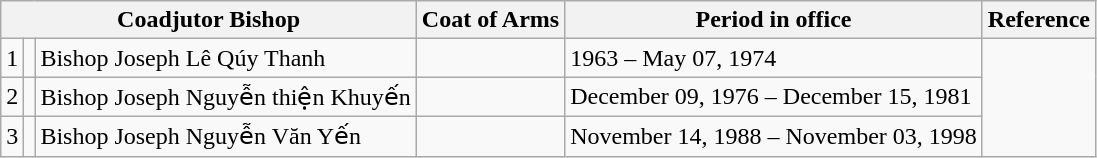<table class="wikitable">
<tr>
<th colspan="3">Coadjutor Bishop</th>
<th>Coat of Arms</th>
<th>Period in office</th>
<th>Reference</th>
</tr>
<tr>
<td>1</td>
<td></td>
<td>Bishop Joseph Lê Qúy Thanh</td>
<td></td>
<td>1963 – May 07, 1974</td>
<td rowspan=3></td>
</tr>
<tr>
<td>2</td>
<td></td>
<td>Bishop Joseph Nguyễn thiện Khuyến</td>
<td></td>
<td>December 09, 1976 – December 15, 1981</td>
</tr>
<tr>
<td>3</td>
<td></td>
<td>Bishop Joseph Nguyễn Văn Yến</td>
<td></td>
<td>November 14, 1988 – November 03, 1998</td>
</tr>
</table>
